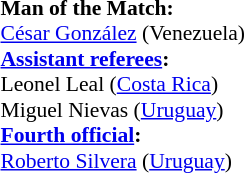<table width=50% style="font-size: 90%">
<tr>
<td><br><strong>Man of the Match:</strong>
<br><a href='#'>César González</a> (Venezuela)<br><strong><a href='#'>Assistant referees</a>:</strong>
<br>Leonel Leal (<a href='#'>Costa Rica</a>)
<br>Miguel Nievas (<a href='#'>Uruguay</a>)
<br><strong><a href='#'>Fourth official</a>:</strong>
<br><a href='#'>Roberto Silvera</a> (<a href='#'>Uruguay</a>)</td>
</tr>
</table>
